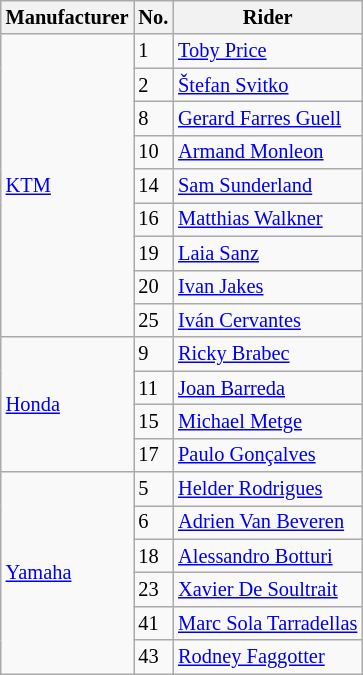<table class="wikitable" style="font-size:85%">
<tr>
<th>Manufacturer</th>
<th>No.</th>
<th>Rider</th>
</tr>
<tr>
<td rowspan=9> <a href='#'>KTM</a></td>
<td>1</td>
<td> <a href='#'>Toby Price</a></td>
</tr>
<tr>
<td>2</td>
<td> <a href='#'>Štefan Svitko</a></td>
</tr>
<tr>
<td>8</td>
<td> <a href='#'>Gerard Farres Guell</a></td>
</tr>
<tr>
<td>10</td>
<td> <a href='#'>Armand Monleon</a></td>
</tr>
<tr>
<td>14</td>
<td> <a href='#'>Sam Sunderland</a></td>
</tr>
<tr>
<td>16</td>
<td> <a href='#'>Matthias Walkner</a></td>
</tr>
<tr>
<td>19</td>
<td> <a href='#'>Laia Sanz</a></td>
</tr>
<tr>
<td>20</td>
<td> <a href='#'>Ivan Jakes</a></td>
</tr>
<tr>
<td>25</td>
<td> <a href='#'>Iván Cervantes</a></td>
</tr>
<tr>
<td rowspan=4> <a href='#'>Honda</a></td>
<td>9</td>
<td> <a href='#'>Ricky Brabec</a></td>
</tr>
<tr>
<td>11</td>
<td> <a href='#'>Joan Barreda</a></td>
</tr>
<tr>
<td>15</td>
<td> <a href='#'>Michael Metge</a></td>
</tr>
<tr>
<td>17</td>
<td> <a href='#'>Paulo Gonçalves</a></td>
</tr>
<tr>
<td rowspan=6> <a href='#'>Yamaha</a></td>
<td>5</td>
<td> <a href='#'>Helder Rodrigues</a></td>
</tr>
<tr>
<td>6</td>
<td> <a href='#'>Adrien Van Beveren</a></td>
</tr>
<tr>
<td>18</td>
<td> <a href='#'>Alessandro Botturi</a></td>
</tr>
<tr>
<td>23</td>
<td> <a href='#'>Xavier De Soultrait</a></td>
</tr>
<tr>
<td>41</td>
<td> <a href='#'>Marc Sola Tarradellas</a></td>
</tr>
<tr>
<td>43</td>
<td> <a href='#'>Rodney Faggotter</a></td>
</tr>
</table>
